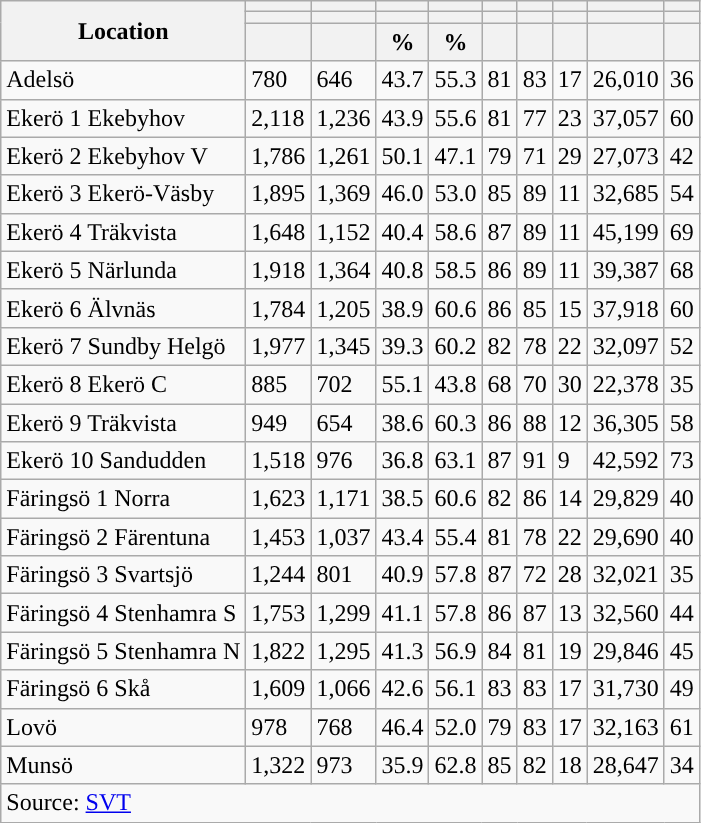<table role="presentation" class="wikitable sortable mw-collapsible">
<tr>
<th rowspan="3">Location</th>
<th></th>
<th></th>
<th></th>
<th></th>
<th></th>
<th></th>
<th></th>
<th></th>
<th></th>
</tr>
<tr>
<th></th>
<th></th>
<th style="background:"></th>
<th style="background:"></th>
<th></th>
<th></th>
<th></th>
<th></th>
<th></th>
</tr>
<tr>
<th data-sort-type="number"></th>
<th data-sort-type="number"></th>
<th data-sort-type="number">%</th>
<th data-sort-type="number">%</th>
<th data-sort-type="number"></th>
<th data-sort-type="number"></th>
<th data-sort-type="number"></th>
<th data-sort-type="number"></th>
<th data-sort-type="number"></th>
</tr>
<tr>
<td align="left">Adelsö</td>
<td>780</td>
<td>646</td>
<td>43.7</td>
<td>55.3</td>
<td>81</td>
<td>83</td>
<td>17</td>
<td>26,010</td>
<td>36</td>
</tr>
<tr>
<td align="left">Ekerö 1 Ekebyhov</td>
<td>2,118</td>
<td>1,236</td>
<td>43.9</td>
<td>55.6</td>
<td>81</td>
<td>77</td>
<td>23</td>
<td>37,057</td>
<td>60</td>
</tr>
<tr>
<td align="left">Ekerö 2 Ekebyhov V</td>
<td>1,786</td>
<td>1,261</td>
<td>50.1</td>
<td>47.1</td>
<td>79</td>
<td>71</td>
<td>29</td>
<td>27,073</td>
<td>42</td>
</tr>
<tr>
<td align="left">Ekerö 3 Ekerö-Väsby</td>
<td>1,895</td>
<td>1,369</td>
<td>46.0</td>
<td>53.0</td>
<td>85</td>
<td>89</td>
<td>11</td>
<td>32,685</td>
<td>54</td>
</tr>
<tr>
<td align="left">Ekerö 4 Träkvista</td>
<td>1,648</td>
<td>1,152</td>
<td>40.4</td>
<td>58.6</td>
<td>87</td>
<td>89</td>
<td>11</td>
<td>45,199</td>
<td>69</td>
</tr>
<tr>
<td align="left">Ekerö 5 Närlunda</td>
<td>1,918</td>
<td>1,364</td>
<td>40.8</td>
<td>58.5</td>
<td>86</td>
<td>89</td>
<td>11</td>
<td>39,387</td>
<td>68</td>
</tr>
<tr>
<td align="left">Ekerö 6 Älvnäs</td>
<td>1,784</td>
<td>1,205</td>
<td>38.9</td>
<td>60.6</td>
<td>86</td>
<td>85</td>
<td>15</td>
<td>37,918</td>
<td>60</td>
</tr>
<tr>
<td align="left">Ekerö 7 Sundby Helgö</td>
<td>1,977</td>
<td>1,345</td>
<td>39.3</td>
<td>60.2</td>
<td>82</td>
<td>78</td>
<td>22</td>
<td>32,097</td>
<td>52</td>
</tr>
<tr>
<td align="left">Ekerö 8 Ekerö C</td>
<td>885</td>
<td>702</td>
<td>55.1</td>
<td>43.8</td>
<td>68</td>
<td>70</td>
<td>30</td>
<td>22,378</td>
<td>35</td>
</tr>
<tr>
<td align="left">Ekerö 9 Träkvista</td>
<td>949</td>
<td>654</td>
<td>38.6</td>
<td>60.3</td>
<td>86</td>
<td>88</td>
<td>12</td>
<td>36,305</td>
<td>58</td>
</tr>
<tr>
<td align="left">Ekerö 10 Sandudden</td>
<td>1,518</td>
<td>976</td>
<td>36.8</td>
<td>63.1</td>
<td>87</td>
<td>91</td>
<td>9</td>
<td>42,592</td>
<td>73</td>
</tr>
<tr>
<td align="left">Färingsö 1 Norra</td>
<td>1,623</td>
<td>1,171</td>
<td>38.5</td>
<td>60.6</td>
<td>82</td>
<td>86</td>
<td>14</td>
<td>29,829</td>
<td>40</td>
</tr>
<tr>
<td align="left">Färingsö 2 Färentuna</td>
<td>1,453</td>
<td>1,037</td>
<td>43.4</td>
<td>55.4</td>
<td>81</td>
<td>78</td>
<td>22</td>
<td>29,690</td>
<td>40</td>
</tr>
<tr>
<td align="left">Färingsö 3 Svartsjö</td>
<td>1,244</td>
<td>801</td>
<td>40.9</td>
<td>57.8</td>
<td>87</td>
<td>72</td>
<td>28</td>
<td>32,021</td>
<td>35</td>
</tr>
<tr>
<td align="left">Färingsö 4 Stenhamra S</td>
<td>1,753</td>
<td>1,299</td>
<td>41.1</td>
<td>57.8</td>
<td>86</td>
<td>87</td>
<td>13</td>
<td>32,560</td>
<td>44</td>
</tr>
<tr>
<td align="left">Färingsö 5 Stenhamra N</td>
<td>1,822</td>
<td>1,295</td>
<td>41.3</td>
<td>56.9</td>
<td>84</td>
<td>81</td>
<td>19</td>
<td>29,846</td>
<td>45</td>
</tr>
<tr>
<td align="left">Färingsö 6 Skå</td>
<td>1,609</td>
<td>1,066</td>
<td>42.6</td>
<td>56.1</td>
<td>83</td>
<td>83</td>
<td>17</td>
<td>31,730</td>
<td>49</td>
</tr>
<tr>
<td align="left">Lovö</td>
<td>978</td>
<td>768</td>
<td>46.4</td>
<td>52.0</td>
<td>79</td>
<td>83</td>
<td>17</td>
<td>32,163</td>
<td>61</td>
</tr>
<tr>
<td align="left">Munsö</td>
<td>1,322</td>
<td>973</td>
<td>35.9</td>
<td>62.8</td>
<td>85</td>
<td>82</td>
<td>18</td>
<td>28,647</td>
<td>34</td>
</tr>
<tr>
<td colspan="10" align="left">Source: <a href='#'>SVT</a></td>
</tr>
</table>
